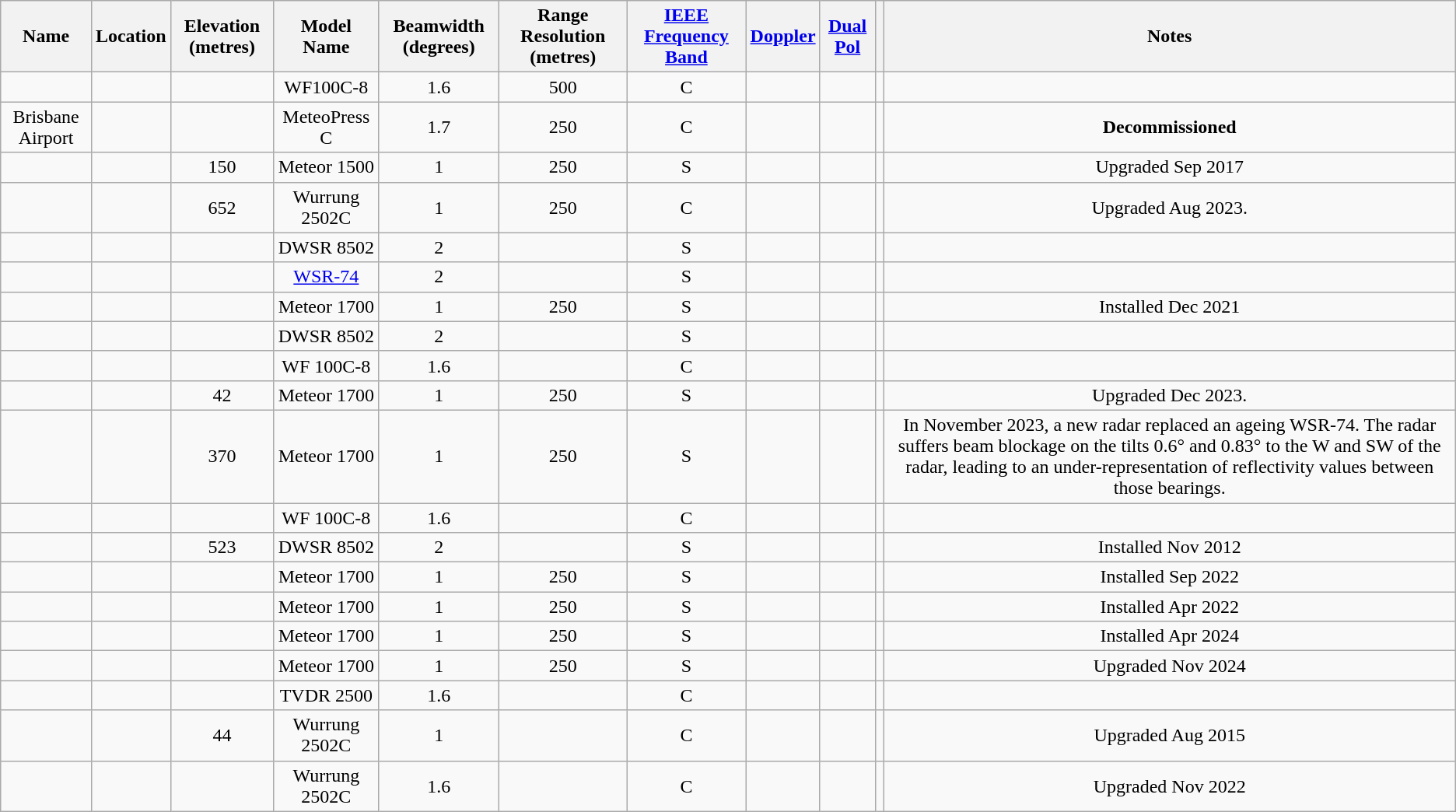<table class="wikitable sortable" style="text-align:center">
<tr>
<th>Name</th>
<th>Location</th>
<th>Elevation (metres)</th>
<th>Model Name</th>
<th>Beamwidth (degrees)</th>
<th>Range Resolution (metres)</th>
<th><a href='#'>IEEE Frequency Band</a></th>
<th><a href='#'>Doppler</a></th>
<th><a href='#'>Dual Pol</a></th>
<th></th>
<th>Notes</th>
</tr>
<tr>
<td></td>
<td></td>
<td></td>
<td>WF100C-8</td>
<td>1.6</td>
<td>500</td>
<td>C</td>
<td></td>
<td></td>
<td></td>
<td></td>
</tr>
<tr>
<td>Brisbane Airport</td>
<td></td>
<td></td>
<td>MeteoPress C</td>
<td>1.7</td>
<td>250</td>
<td>C</td>
<td></td>
<td></td>
<td></td>
<td><strong>Decommissioned</strong></td>
</tr>
<tr>
<td></td>
<td></td>
<td>150</td>
<td>Meteor 1500</td>
<td>1</td>
<td>250</td>
<td>S</td>
<td></td>
<td> </td>
<td></td>
<td>Upgraded Sep 2017</td>
</tr>
<tr>
<td></td>
<td></td>
<td>652</td>
<td>Wurrung 2502C</td>
<td>1</td>
<td>250</td>
<td>C</td>
<td></td>
<td></td>
<td></td>
<td>Upgraded Aug 2023.</td>
</tr>
<tr>
<td></td>
<td></td>
<td></td>
<td>DWSR 8502</td>
<td>2</td>
<td></td>
<td>S</td>
<td></td>
<td></td>
<td></td>
<td></td>
</tr>
<tr>
<td></td>
<td></td>
<td></td>
<td><a href='#'>WSR-74</a></td>
<td>2</td>
<td></td>
<td>S</td>
<td></td>
<td></td>
<td></td>
<td></td>
</tr>
<tr>
<td></td>
<td></td>
<td></td>
<td>Meteor 1700</td>
<td>1</td>
<td>250</td>
<td>S</td>
<td></td>
<td></td>
<td></td>
<td>Installed Dec 2021</td>
</tr>
<tr>
<td></td>
<td></td>
<td></td>
<td>DWSR 8502</td>
<td>2</td>
<td></td>
<td>S</td>
<td></td>
<td></td>
<td></td>
<td></td>
</tr>
<tr>
<td></td>
<td></td>
<td></td>
<td>WF 100C-8</td>
<td>1.6</td>
<td></td>
<td>C</td>
<td></td>
<td></td>
<td></td>
<td></td>
</tr>
<tr>
<td></td>
<td></td>
<td>42</td>
<td>Meteor 1700</td>
<td>1</td>
<td>250</td>
<td>S</td>
<td></td>
<td></td>
<td></td>
<td>Upgraded Dec 2023.</td>
</tr>
<tr>
<td></td>
<td></td>
<td>370</td>
<td>Meteor 1700</td>
<td>1</td>
<td>250</td>
<td>S</td>
<td></td>
<td></td>
<td></td>
<td>In November 2023, a new radar replaced an ageing WSR-74. The radar suffers beam blockage on the tilts 0.6° and 0.83° to the W and SW of the radar, leading to an under-representation of reflectivity values between those bearings.</td>
</tr>
<tr>
<td></td>
<td></td>
<td></td>
<td>WF 100C-8</td>
<td>1.6</td>
<td></td>
<td>C</td>
<td></td>
<td></td>
<td></td>
<td></td>
</tr>
<tr>
<td></td>
<td></td>
<td>523</td>
<td>DWSR 8502</td>
<td>2</td>
<td></td>
<td>S</td>
<td></td>
<td></td>
<td></td>
<td>Installed Nov 2012</td>
</tr>
<tr>
<td></td>
<td></td>
<td></td>
<td>Meteor 1700</td>
<td>1</td>
<td>250</td>
<td>S</td>
<td></td>
<td></td>
<td></td>
<td>Installed Sep 2022</td>
</tr>
<tr>
<td></td>
<td></td>
<td></td>
<td>Meteor 1700</td>
<td>1</td>
<td>250</td>
<td>S</td>
<td></td>
<td></td>
<td></td>
<td>Installed Apr 2022</td>
</tr>
<tr>
<td></td>
<td></td>
<td></td>
<td>Meteor 1700</td>
<td>1</td>
<td>250</td>
<td>S</td>
<td></td>
<td></td>
<td></td>
<td>Installed Apr 2024</td>
</tr>
<tr>
<td></td>
<td></td>
<td></td>
<td>Meteor 1700</td>
<td>1</td>
<td>250</td>
<td>S</td>
<td></td>
<td></td>
<td></td>
<td>Upgraded Nov 2024</td>
</tr>
<tr>
<td></td>
<td></td>
<td></td>
<td>TVDR 2500</td>
<td>1.6</td>
<td></td>
<td>C</td>
<td></td>
<td></td>
<td></td>
<td></td>
</tr>
<tr>
<td></td>
<td></td>
<td>44</td>
<td>Wurrung 2502C</td>
<td>1</td>
<td></td>
<td>C</td>
<td></td>
<td></td>
<td></td>
<td>Upgraded Aug 2015</td>
</tr>
<tr>
<td></td>
<td></td>
<td></td>
<td>Wurrung  2502C</td>
<td>1.6</td>
<td></td>
<td>C</td>
<td></td>
<td></td>
<td></td>
<td>Upgraded Nov 2022</td>
</tr>
</table>
